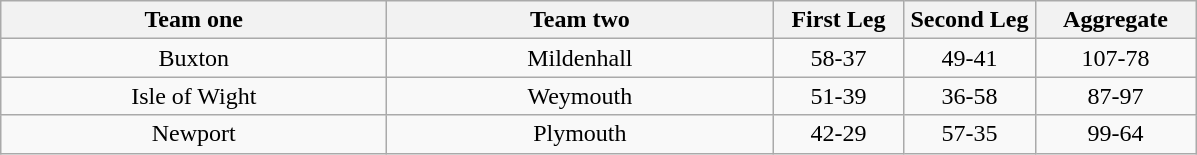<table class="wikitable" style="text-align: center">
<tr>
<th width=250>Team one</th>
<th width=250>Team two</th>
<th width=80>First Leg</th>
<th width=80>Second Leg</th>
<th width=100>Aggregate</th>
</tr>
<tr>
<td>Buxton</td>
<td>Mildenhall</td>
<td>58-37</td>
<td>49-41</td>
<td>107-78</td>
</tr>
<tr>
<td>Isle of Wight</td>
<td>Weymouth</td>
<td>51-39</td>
<td>36-58</td>
<td>87-97</td>
</tr>
<tr>
<td>Newport</td>
<td>Plymouth</td>
<td>42-29</td>
<td>57-35</td>
<td>99-64</td>
</tr>
</table>
